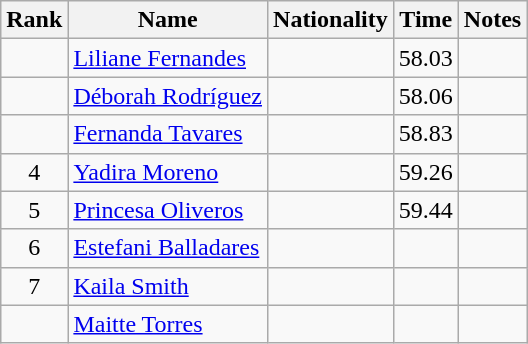<table class="wikitable sortable" style="text-align:center">
<tr>
<th>Rank</th>
<th>Name</th>
<th>Nationality</th>
<th>Time</th>
<th>Notes</th>
</tr>
<tr>
<td></td>
<td align=left><a href='#'>Liliane Fernandes</a></td>
<td align=left></td>
<td>58.03</td>
<td></td>
</tr>
<tr>
<td></td>
<td align=left><a href='#'>Déborah Rodríguez</a></td>
<td align=left></td>
<td>58.06</td>
<td></td>
</tr>
<tr>
<td></td>
<td align=left><a href='#'>Fernanda Tavares</a></td>
<td align=left></td>
<td>58.83</td>
<td></td>
</tr>
<tr>
<td>4</td>
<td align=left><a href='#'>Yadira Moreno</a></td>
<td align=left></td>
<td>59.26</td>
<td></td>
</tr>
<tr>
<td>5</td>
<td align=left><a href='#'>Princesa Oliveros</a></td>
<td align=left></td>
<td>59.44</td>
<td></td>
</tr>
<tr>
<td>6</td>
<td align=left><a href='#'>Estefani Balladares</a></td>
<td align=left></td>
<td></td>
<td></td>
</tr>
<tr>
<td>7</td>
<td align=left><a href='#'>Kaila Smith</a></td>
<td align=left></td>
<td></td>
<td></td>
</tr>
<tr>
<td></td>
<td align=left><a href='#'>Maitte Torres</a></td>
<td align=left></td>
<td></td>
<td></td>
</tr>
</table>
